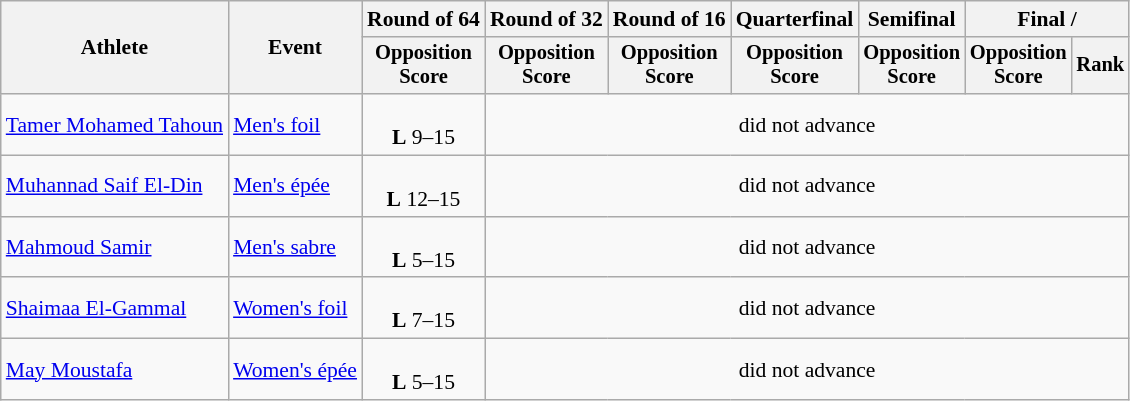<table class="wikitable" style="font-size:90%">
<tr>
<th rowspan=2>Athlete</th>
<th rowspan=2>Event</th>
<th>Round of 64</th>
<th>Round of 32</th>
<th>Round of 16</th>
<th>Quarterfinal</th>
<th>Semifinal</th>
<th colspan=2>Final / </th>
</tr>
<tr style="font-size:95%">
<th>Opposition<br>Score</th>
<th>Opposition<br>Score</th>
<th>Opposition<br>Score</th>
<th>Opposition<br>Score</th>
<th>Opposition<br>Score</th>
<th>Opposition<br>Score</th>
<th>Rank</th>
</tr>
<tr align=center>
<td align=left><a href='#'>Tamer Mohamed Tahoun</a></td>
<td align=left><a href='#'>Men's foil</a></td>
<td><br><strong>L</strong> 9–15</td>
<td colspan=6>did not advance</td>
</tr>
<tr align=center>
<td align=left><a href='#'>Muhannad Saif El-Din</a></td>
<td align=left><a href='#'>Men's épée</a></td>
<td><br><strong>L</strong> 12–15</td>
<td colspan=6>did not advance</td>
</tr>
<tr align=center>
<td align=left><a href='#'>Mahmoud Samir</a></td>
<td align=left><a href='#'>Men's sabre</a></td>
<td><br><strong>L</strong> 5–15</td>
<td colspan=6>did not advance</td>
</tr>
<tr align=center>
<td align=left><a href='#'>Shaimaa El-Gammal</a></td>
<td align=left><a href='#'>Women's foil</a></td>
<td><br><strong>L</strong> 7–15</td>
<td colspan=6>did not advance</td>
</tr>
<tr align=center>
<td align=left><a href='#'>May Moustafa</a></td>
<td align=left><a href='#'>Women's épée</a></td>
<td><br><strong>L</strong> 5–15</td>
<td colspan=6>did not advance</td>
</tr>
</table>
